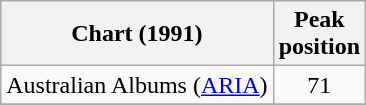<table class="wikitable">
<tr>
<th align="left">Chart (1991)</th>
<th align="center">Peak<br>position</th>
</tr>
<tr>
<td align="left">Australian Albums (<a href='#'>ARIA</a>)</td>
<td align="center">71</td>
</tr>
<tr>
</tr>
</table>
